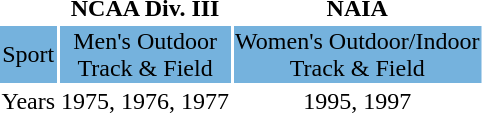<table id="toc" style="float:left; margin-left: 1em; margin-bottom: 1em; text-align: center">
<tr>
<th></th>
<th>NCAA Div. III</th>
<th>NAIA</th>
</tr>
<tr style="background: #75B2DD;">
<td>Sport</td>
<td>Men's Outdoor<br>Track & Field</td>
<td>Women's Outdoor/Indoor<br>Track & Field</td>
</tr>
<tr>
<td>Years</td>
<td>1975, 1976, 1977</td>
<td>1995, 1997</td>
</tr>
</table>
